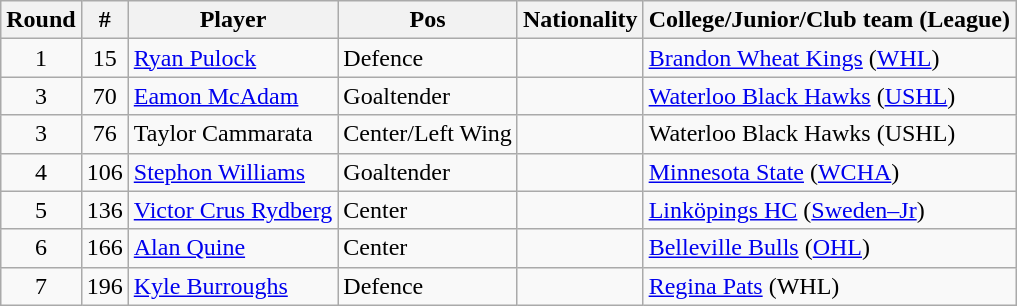<table class="wikitable">
<tr>
<th>Round</th>
<th>#</th>
<th>Player</th>
<th>Pos</th>
<th>Nationality</th>
<th>College/Junior/Club team (League)</th>
</tr>
<tr>
<td style="text-align:center">1</td>
<td style="text-align:center">15</td>
<td><a href='#'>Ryan Pulock</a></td>
<td>Defence</td>
<td></td>
<td><a href='#'>Brandon Wheat Kings</a> (<a href='#'>WHL</a>)</td>
</tr>
<tr>
<td style="text-align:center">3</td>
<td style="text-align:center">70</td>
<td><a href='#'>Eamon McAdam</a></td>
<td>Goaltender</td>
<td></td>
<td><a href='#'>Waterloo Black Hawks</a> (<a href='#'>USHL</a>)</td>
</tr>
<tr>
<td style="text-align:center">3</td>
<td style="text-align:center">76</td>
<td>Taylor Cammarata</td>
<td>Center/Left Wing</td>
<td></td>
<td>Waterloo Black Hawks (USHL)</td>
</tr>
<tr>
<td style="text-align:center">4</td>
<td style="text-align:center">106</td>
<td><a href='#'>Stephon Williams</a></td>
<td>Goaltender</td>
<td></td>
<td><a href='#'>Minnesota State</a> (<a href='#'>WCHA</a>)</td>
</tr>
<tr>
<td style="text-align:center">5</td>
<td style="text-align:center">136</td>
<td><a href='#'>Victor Crus Rydberg</a></td>
<td>Center</td>
<td></td>
<td><a href='#'>Linköpings HC</a> (<a href='#'>Sweden–Jr</a>)</td>
</tr>
<tr>
<td style="text-align:center">6</td>
<td style="text-align:center">166</td>
<td><a href='#'>Alan Quine</a></td>
<td>Center</td>
<td></td>
<td><a href='#'>Belleville Bulls</a> (<a href='#'>OHL</a>)</td>
</tr>
<tr>
<td style="text-align:center">7</td>
<td style="text-align:center">196</td>
<td><a href='#'>Kyle Burroughs</a></td>
<td>Defence</td>
<td></td>
<td><a href='#'>Regina Pats</a> (WHL)</td>
</tr>
</table>
